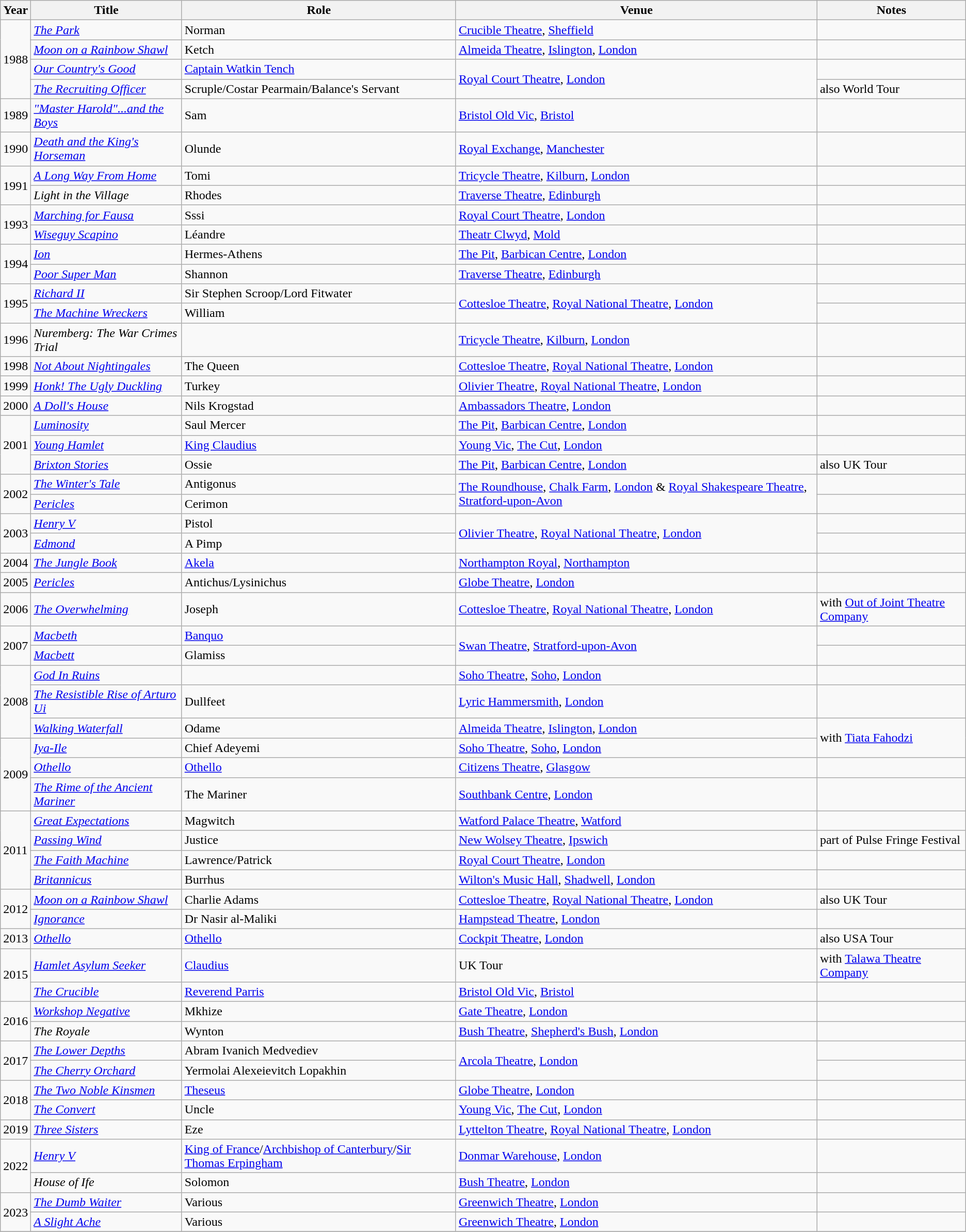<table class="wikitable sortable">
<tr>
<th>Year</th>
<th>Title</th>
<th>Role</th>
<th>Venue</th>
<th>Notes</th>
</tr>
<tr>
<td rowspan="4">1988</td>
<td><em><a href='#'>The Park</a></em></td>
<td>Norman</td>
<td><a href='#'>Crucible Theatre</a>, <a href='#'>Sheffield</a></td>
<td></td>
</tr>
<tr>
<td><em><a href='#'>Moon on a Rainbow Shawl</a></em></td>
<td>Ketch</td>
<td><a href='#'>Almeida Theatre</a>, <a href='#'>Islington</a>, <a href='#'>London</a></td>
<td></td>
</tr>
<tr>
<td><em><a href='#'>Our Country's Good</a></em></td>
<td><a href='#'>Captain Watkin Tench</a></td>
<td rowspan="2"><a href='#'>Royal Court Theatre</a>, <a href='#'>London</a></td>
<td></td>
</tr>
<tr>
<td><em><a href='#'>The Recruiting Officer</a></em></td>
<td>Scruple/Costar Pearmain/Balance's Servant</td>
<td>also World Tour</td>
</tr>
<tr>
<td>1989</td>
<td><em><a href='#'>"Master Harold"...and the Boys</a></em></td>
<td>Sam</td>
<td><a href='#'>Bristol Old Vic</a>, <a href='#'>Bristol</a></td>
<td></td>
</tr>
<tr>
<td>1990</td>
<td><em><a href='#'>Death and the King's Horseman</a></em></td>
<td>Olunde</td>
<td><a href='#'>Royal Exchange</a>, <a href='#'>Manchester</a></td>
<td></td>
</tr>
<tr>
<td rowspan="2">1991</td>
<td><em><a href='#'>A Long Way From Home</a></em></td>
<td>Tomi</td>
<td><a href='#'>Tricycle Theatre</a>, <a href='#'>Kilburn</a>, <a href='#'>London</a></td>
<td></td>
</tr>
<tr>
<td><em>Light in the Village</em></td>
<td>Rhodes</td>
<td><a href='#'>Traverse Theatre</a>, <a href='#'>Edinburgh</a></td>
<td></td>
</tr>
<tr>
<td rowspan="2">1993</td>
<td><em><a href='#'>Marching for Fausa</a></em></td>
<td>Sssi</td>
<td><a href='#'>Royal Court Theatre</a>, <a href='#'>London</a></td>
<td></td>
</tr>
<tr>
<td><em><a href='#'>Wiseguy Scapino</a></em></td>
<td>Léandre</td>
<td><a href='#'>Theatr Clwyd</a>, <a href='#'>Mold</a></td>
<td></td>
</tr>
<tr>
<td rowspan="2">1994</td>
<td><em><a href='#'>Ion</a></em></td>
<td>Hermes-Athens</td>
<td><a href='#'>The Pit</a>, <a href='#'>Barbican Centre</a>, <a href='#'>London</a></td>
<td></td>
</tr>
<tr>
<td><em><a href='#'>Poor Super Man</a></em></td>
<td>Shannon</td>
<td><a href='#'>Traverse Theatre</a>, <a href='#'>Edinburgh</a></td>
<td></td>
</tr>
<tr>
<td rowspan="2">1995</td>
<td><em><a href='#'>Richard II</a></em></td>
<td>Sir Stephen Scroop/Lord Fitwater</td>
<td rowspan="2"><a href='#'>Cottesloe Theatre</a>, <a href='#'>Royal National Theatre</a>, <a href='#'>London</a></td>
<td></td>
</tr>
<tr>
<td><em><a href='#'>The Machine Wreckers</a></em></td>
<td>William</td>
<td></td>
</tr>
<tr>
<td>1996</td>
<td><em>Nuremberg: The War Crimes Trial</em></td>
<td></td>
<td><a href='#'>Tricycle Theatre</a>, <a href='#'>Kilburn</a>, <a href='#'>London</a></td>
<td></td>
</tr>
<tr>
<td>1998</td>
<td><em><a href='#'>Not About Nightingales</a></em></td>
<td>The Queen</td>
<td><a href='#'>Cottesloe Theatre</a>, <a href='#'>Royal National Theatre</a>, <a href='#'>London</a></td>
<td></td>
</tr>
<tr>
<td>1999</td>
<td><em><a href='#'>Honk! The Ugly Duckling</a></em></td>
<td>Turkey</td>
<td><a href='#'>Olivier Theatre</a>, <a href='#'>Royal National Theatre</a>, <a href='#'>London</a></td>
<td></td>
</tr>
<tr>
<td>2000</td>
<td><em><a href='#'>A Doll's House</a></em></td>
<td>Nils Krogstad</td>
<td><a href='#'>Ambassadors Theatre</a>, <a href='#'>London</a></td>
<td></td>
</tr>
<tr>
<td rowspan="3">2001</td>
<td><em><a href='#'>Luminosity</a></em></td>
<td>Saul Mercer</td>
<td><a href='#'>The Pit</a>, <a href='#'>Barbican Centre</a>, <a href='#'>London</a></td>
<td></td>
</tr>
<tr>
<td><em><a href='#'>Young Hamlet</a></em></td>
<td><a href='#'>King Claudius</a></td>
<td><a href='#'>Young Vic</a>, <a href='#'>The Cut</a>, <a href='#'>London</a></td>
<td></td>
</tr>
<tr>
<td><em><a href='#'>Brixton Stories</a></em></td>
<td>Ossie</td>
<td><a href='#'>The Pit</a>, <a href='#'>Barbican Centre</a>, <a href='#'>London</a></td>
<td>also UK Tour</td>
</tr>
<tr>
<td rowspan="2">2002</td>
<td><em><a href='#'>The Winter's Tale</a></em></td>
<td>Antigonus</td>
<td rowspan="2"><a href='#'>The Roundhouse</a>, <a href='#'>Chalk Farm</a>, <a href='#'>London</a> & <a href='#'>Royal Shakespeare Theatre</a>, <a href='#'>Stratford-upon-Avon</a></td>
<td></td>
</tr>
<tr>
<td><em><a href='#'>Pericles</a></em></td>
<td>Cerimon</td>
<td></td>
</tr>
<tr>
<td rowspan="2">2003</td>
<td><em><a href='#'>Henry V</a></em></td>
<td>Pistol</td>
<td rowspan="2"><a href='#'>Olivier Theatre</a>, <a href='#'>Royal National Theatre</a>, <a href='#'>London</a></td>
<td></td>
</tr>
<tr>
<td><em><a href='#'>Edmond</a></em></td>
<td>A Pimp</td>
<td></td>
</tr>
<tr>
<td>2004</td>
<td><em><a href='#'>The Jungle Book</a></em></td>
<td><a href='#'>Akela</a></td>
<td><a href='#'>Northampton Royal</a>, <a href='#'>Northampton</a></td>
<td></td>
</tr>
<tr>
<td>2005</td>
<td><em><a href='#'>Pericles</a></em></td>
<td>Antichus/Lysinichus</td>
<td><a href='#'>Globe Theatre</a>, <a href='#'>London</a></td>
<td></td>
</tr>
<tr>
<td>2006</td>
<td><em><a href='#'>The Overwhelming</a></em></td>
<td>Joseph</td>
<td><a href='#'>Cottesloe Theatre</a>, <a href='#'>Royal National Theatre</a>, <a href='#'>London</a></td>
<td>with <a href='#'>Out of Joint Theatre Company</a></td>
</tr>
<tr>
<td rowspan="2">2007</td>
<td><em><a href='#'>Macbeth</a></em></td>
<td><a href='#'>Banquo</a></td>
<td rowspan="2"><a href='#'>Swan Theatre</a>, <a href='#'>Stratford-upon-Avon</a></td>
<td></td>
</tr>
<tr>
<td><em><a href='#'>Macbett</a></em></td>
<td>Glamiss</td>
<td></td>
</tr>
<tr>
<td rowspan="3">2008</td>
<td><em><a href='#'>God In Ruins</a></em></td>
<td></td>
<td><a href='#'>Soho Theatre</a>, <a href='#'>Soho</a>, <a href='#'>London</a></td>
<td></td>
</tr>
<tr>
<td><em><a href='#'>The Resistible Rise of Arturo Ui</a></em></td>
<td>Dullfeet</td>
<td><a href='#'>Lyric Hammersmith</a>, <a href='#'>London</a></td>
<td></td>
</tr>
<tr>
<td><em><a href='#'>Walking Waterfall</a></em></td>
<td>Odame</td>
<td><a href='#'>Almeida Theatre</a>, <a href='#'>Islington</a>, <a href='#'>London</a></td>
<td rowspan="2">with <a href='#'>Tiata Fahodzi</a></td>
</tr>
<tr>
<td rowspan="3">2009</td>
<td><em><a href='#'>Iya-Ile</a></em></td>
<td>Chief Adeyemi</td>
<td><a href='#'>Soho Theatre</a>, <a href='#'>Soho</a>, <a href='#'>London</a></td>
</tr>
<tr>
<td><em><a href='#'>Othello</a></em></td>
<td><a href='#'>Othello</a></td>
<td><a href='#'>Citizens Theatre</a>, <a href='#'>Glasgow</a></td>
<td></td>
</tr>
<tr>
<td><em><a href='#'>The Rime of the Ancient Mariner</a></em></td>
<td>The Mariner</td>
<td><a href='#'>Southbank Centre</a>, <a href='#'>London</a></td>
<td></td>
</tr>
<tr>
<td rowspan="4">2011</td>
<td><em><a href='#'>Great Expectations</a></em></td>
<td>Magwitch</td>
<td><a href='#'>Watford Palace Theatre</a>, <a href='#'>Watford</a></td>
<td></td>
</tr>
<tr>
<td><em><a href='#'>Passing Wind</a></em></td>
<td>Justice</td>
<td><a href='#'>New Wolsey Theatre</a>, <a href='#'>Ipswich</a></td>
<td>part of Pulse Fringe Festival</td>
</tr>
<tr>
<td><em><a href='#'>The Faith Machine</a></em></td>
<td>Lawrence/Patrick</td>
<td><a href='#'>Royal Court Theatre</a>, <a href='#'>London</a></td>
<td></td>
</tr>
<tr>
<td><em><a href='#'>Britannicus</a></em></td>
<td>Burrhus</td>
<td><a href='#'>Wilton's Music Hall</a>, <a href='#'>Shadwell</a>, <a href='#'>London</a></td>
<td></td>
</tr>
<tr>
<td rowspan="2">2012</td>
<td><em><a href='#'>Moon on a Rainbow Shawl</a></em></td>
<td>Charlie Adams</td>
<td><a href='#'>Cottesloe Theatre</a>, <a href='#'>Royal National Theatre</a>, <a href='#'>London</a></td>
<td>also UK Tour</td>
</tr>
<tr>
<td><em><a href='#'>Ignorance</a></em></td>
<td>Dr Nasir al-Maliki</td>
<td><a href='#'>Hampstead Theatre</a>, <a href='#'>London</a></td>
<td></td>
</tr>
<tr>
<td>2013</td>
<td><em><a href='#'>Othello</a></em></td>
<td><a href='#'>Othello</a></td>
<td><a href='#'>Cockpit Theatre</a>, <a href='#'>London</a></td>
<td>also USA Tour</td>
</tr>
<tr>
<td rowspan="2">2015</td>
<td><em><a href='#'>Hamlet Asylum Seeker</a></em></td>
<td><a href='#'>Claudius</a></td>
<td>UK Tour</td>
<td>with <a href='#'>Talawa Theatre Company</a></td>
</tr>
<tr>
<td><em><a href='#'>The Crucible</a></em></td>
<td><a href='#'>Reverend Parris</a></td>
<td><a href='#'>Bristol Old Vic</a>, <a href='#'>Bristol</a></td>
<td></td>
</tr>
<tr>
<td rowspan="2">2016</td>
<td><em><a href='#'>Workshop Negative</a></em></td>
<td>Mkhize</td>
<td><a href='#'>Gate Theatre</a>, <a href='#'>London</a></td>
<td></td>
</tr>
<tr>
<td><em>The Royale</em></td>
<td>Wynton</td>
<td><a href='#'>Bush Theatre</a>, <a href='#'>Shepherd's Bush</a>, <a href='#'>London</a></td>
<td></td>
</tr>
<tr>
<td rowspan="2">2017</td>
<td><em><a href='#'>The Lower Depths</a></em></td>
<td>Abram Ivanich Medvediev</td>
<td rowspan="2"><a href='#'>Arcola Theatre</a>, <a href='#'>London</a></td>
<td></td>
</tr>
<tr>
<td><em><a href='#'>The Cherry Orchard</a></em></td>
<td>Yermolai Alexeievitch Lopakhin</td>
<td></td>
</tr>
<tr>
<td rowspan="2">2018</td>
<td><em><a href='#'>The Two Noble Kinsmen</a></em></td>
<td><a href='#'>Theseus</a></td>
<td><a href='#'>Globe Theatre</a>, <a href='#'>London</a></td>
<td></td>
</tr>
<tr>
<td><em><a href='#'>The Convert</a></em></td>
<td>Uncle</td>
<td><a href='#'>Young Vic</a>, <a href='#'>The Cut</a>, <a href='#'>London</a></td>
<td></td>
</tr>
<tr>
<td>2019</td>
<td><em><a href='#'>Three Sisters</a></em></td>
<td>Eze</td>
<td><a href='#'>Lyttelton Theatre</a>, <a href='#'>Royal National Theatre</a>, <a href='#'>London</a></td>
<td></td>
</tr>
<tr>
<td rowspan="2">2022</td>
<td><em><a href='#'>Henry V</a></em></td>
<td><a href='#'>King of France</a>/<a href='#'>Archbishop of Canterbury</a>/<a href='#'>Sir Thomas Erpingham</a></td>
<td><a href='#'>Donmar Warehouse</a>, <a href='#'>London</a></td>
<td></td>
</tr>
<tr>
<td><em>House of Ife</em></td>
<td>Solomon</td>
<td><a href='#'>Bush Theatre</a>, <a href='#'>London</a></td>
<td></td>
</tr>
<tr>
<td rowspan="2">2023</td>
<td><em><a href='#'>The Dumb Waiter</a></em></td>
<td>Various</td>
<td><a href='#'>Greenwich Theatre</a>, <a href='#'>London</a></td>
<td></td>
</tr>
<tr>
<td><em><a href='#'>A Slight Ache</a></em></td>
<td>Various</td>
<td><a href='#'>Greenwich Theatre</a>, <a href='#'>London</a></td>
<td></td>
</tr>
<tr>
</tr>
</table>
